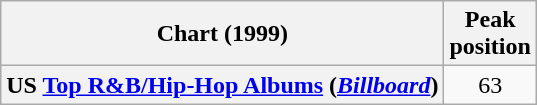<table class="wikitable sortable plainrowheaders" style="text-align:center">
<tr>
<th scope="col">Chart (1999)</th>
<th scope="col">Peak<br>position</th>
</tr>
<tr>
<th scope="row">US <a href='#'>Top R&B/Hip-Hop Albums</a> (<em><a href='#'>Billboard</a></em>)</th>
<td>63</td>
</tr>
</table>
